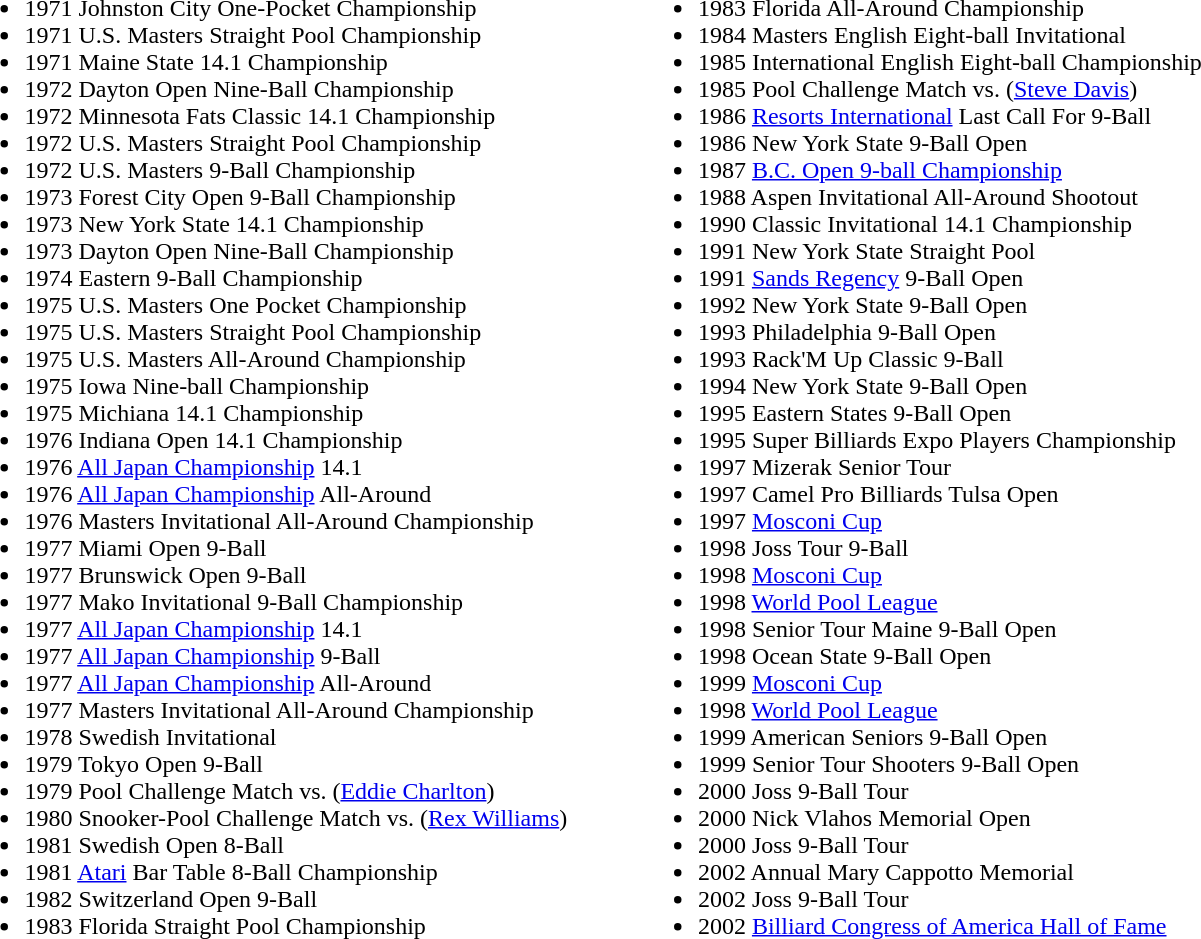<table>
<tr>
<td valign="top"><br><ul><li>1971 Johnston City One-Pocket Championship</li><li>1971 U.S. Masters Straight Pool Championship</li><li>1971 Maine State 14.1 Championship</li><li>1972 Dayton Open Nine-Ball Championship</li><li>1972 Minnesota Fats Classic 14.1 Championship</li><li>1972 U.S. Masters Straight Pool Championship</li><li>1972 U.S. Masters 9-Ball Championship</li><li>1973 Forest City Open 9-Ball Championship</li><li>1973 New York State 14.1 Championship</li><li>1973 Dayton Open Nine-Ball Championship</li><li>1974 Eastern 9-Ball Championship</li><li>1975 U.S. Masters One Pocket Championship</li><li>1975 U.S. Masters Straight Pool Championship</li><li>1975 U.S. Masters All-Around Championship</li><li>1975 Iowa Nine-ball Championship</li><li>1975 Michiana 14.1 Championship</li><li>1976 Indiana Open 14.1 Championship</li><li>1976 <a href='#'>All Japan Championship</a> 14.1</li><li>1976 <a href='#'>All Japan Championship</a> All-Around</li><li>1976 Masters Invitational All-Around Championship</li><li>1977 Miami Open 9-Ball</li><li>1977 Brunswick Open 9-Ball</li><li>1977 Mako Invitational 9-Ball Championship</li><li>1977 <a href='#'>All Japan Championship</a> 14.1</li><li>1977 <a href='#'>All Japan Championship</a> 9-Ball</li><li>1977 <a href='#'>All Japan Championship</a> All-Around</li><li>1977 Masters Invitational All-Around Championship</li><li>1978 Swedish Invitational</li><li>1979 Tokyo Open 9-Ball</li><li>1979 Pool Challenge Match vs. (<a href='#'>Eddie Charlton</a>)</li><li>1980 Snooker-Pool Challenge Match vs. (<a href='#'>Rex Williams</a>)</li><li>1981 Swedish Open 8-Ball</li><li>1981 <a href='#'>Atari</a> Bar Table 8-Ball Championship</li><li>1982 Switzerland Open 9-Ball</li><li>1983 Florida Straight Pool Championship</li></ul></td>
<td width="5%"></td>
<td valign="top"><br><ul><li>1983 Florida All-Around Championship</li><li>1984 Masters English Eight-ball Invitational</li><li>1985 International English Eight-ball Championship</li><li>1985 Pool Challenge Match vs. (<a href='#'>Steve Davis</a>)</li><li>1986 <a href='#'>Resorts International</a> Last Call For 9-Ball</li><li>1986 New York State 9-Ball Open</li><li>1987 <a href='#'>B.C. Open 9-ball Championship</a></li><li>1988 Aspen Invitational All-Around Shootout</li><li>1990 Classic Invitational 14.1 Championship</li><li>1991 New York State Straight Pool</li><li>1991 <a href='#'>Sands Regency</a> 9-Ball Open</li><li>1992 New York State 9-Ball Open</li><li>1993 Philadelphia 9-Ball Open</li><li>1993 Rack'M Up Classic 9-Ball</li><li>1994 New York State 9-Ball Open</li><li>1995 Eastern States 9-Ball Open</li><li>1995 Super Billiards Expo Players Championship</li><li>1997 Mizerak Senior Tour</li><li>1997 Camel Pro Billiards Tulsa Open</li><li>1997 <a href='#'>Mosconi Cup</a></li><li>1998 Joss Tour 9-Ball</li><li>1998 <a href='#'>Mosconi Cup</a></li><li>1998 <a href='#'>World Pool League</a></li><li>1998 Senior Tour Maine 9-Ball Open</li><li>1998 Ocean State 9-Ball Open</li><li>1999 <a href='#'>Mosconi Cup</a></li><li>1998 <a href='#'>World Pool League</a></li><li>1999 American Seniors 9-Ball Open</li><li>1999 Senior Tour Shooters 9-Ball Open</li><li>2000 Joss 9-Ball Tour</li><li>2000 Nick Vlahos Memorial Open</li><li>2000 Joss 9-Ball Tour</li><li>2002 Annual Mary Cappotto Memorial</li><li>2002 Joss 9-Ball Tour</li><li>2002 <a href='#'>Billiard Congress of America Hall of Fame</a></li></ul></td>
</tr>
</table>
